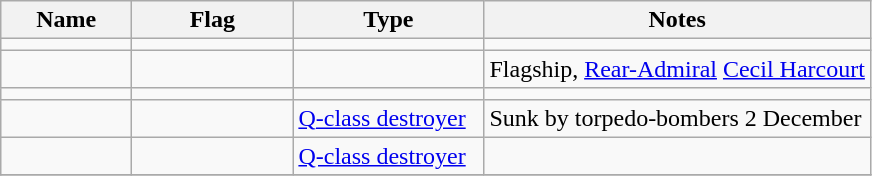<table class="wikitable sortable">
<tr>
<th scope="col" width="80px">Name</th>
<th scope="col" width="100px">Flag</th>
<th scope="col" width="120px">Type</th>
<th>Notes</th>
</tr>
<tr>
<td></td>
<td></td>
<td></td>
<td></td>
</tr>
<tr>
<td></td>
<td></td>
<td></td>
<td>Flagship, <a href='#'>Rear-Admiral</a> <a href='#'>Cecil Harcourt</a></td>
</tr>
<tr>
<td></td>
<td></td>
<td></td>
<td></td>
</tr>
<tr>
<td></td>
<td></td>
<td><a href='#'>Q-class destroyer</a></td>
<td>Sunk by torpedo-bombers 2 December</td>
</tr>
<tr>
<td></td>
<td></td>
<td><a href='#'>Q-class destroyer</a></td>
<td></td>
</tr>
<tr>
</tr>
</table>
